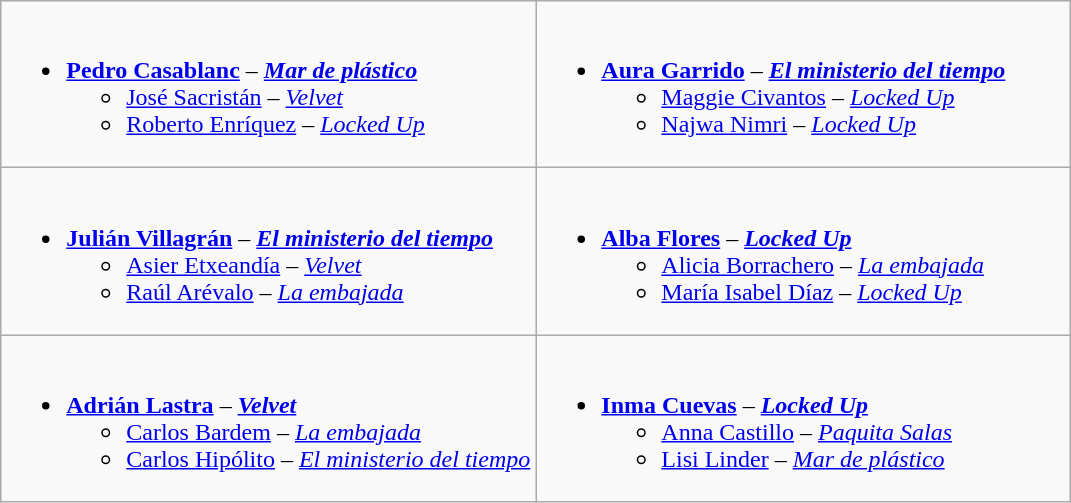<table class=wikitable>
<tr>
<td style="vertical-align:top;" width="50%"><br><ul><li><strong><a href='#'>Pedro Casablanc</a></strong> – <strong><em><a href='#'>Mar de plástico</a></em></strong><ul><li><a href='#'>José Sacristán</a> – <em><a href='#'>Velvet</a></em></li><li><a href='#'>Roberto Enríquez</a> – <em><a href='#'>Locked Up</a></em></li></ul></li></ul></td>
<td style="vertical-align:top;" width="50%"><br><ul><li><strong><a href='#'>Aura Garrido</a></strong> – <strong><em><a href='#'>El ministerio del tiempo</a></em></strong><ul><li><a href='#'>Maggie Civantos</a> – <em><a href='#'>Locked Up</a></em></li><li><a href='#'>Najwa Nimri</a> – <em><a href='#'>Locked Up</a></em></li></ul></li></ul></td>
</tr>
<tr>
<td style="vertical-align:top;" width="50%"><br><ul><li><strong><a href='#'>Julián Villagrán</a></strong> – <strong><em><a href='#'>El ministerio del tiempo</a></em></strong><ul><li><a href='#'>Asier Etxeandía</a> – <em><a href='#'>Velvet</a></em></li><li><a href='#'>Raúl Arévalo</a> – <em><a href='#'>La embajada</a></em></li></ul></li></ul></td>
<td style="vertical-align:top;" width="50%"><br><ul><li><strong><a href='#'>Alba Flores</a></strong> – <strong><em><a href='#'>Locked Up</a></em></strong><ul><li><a href='#'>Alicia Borrachero</a> – <em><a href='#'>La embajada</a></em></li><li><a href='#'>María Isabel Díaz</a> – <em><a href='#'>Locked Up</a></em></li></ul></li></ul></td>
</tr>
<tr>
<td style="vertical-align:top;" width="50%"><br><ul><li><strong><a href='#'>Adrián Lastra</a></strong> – <strong><em><a href='#'>Velvet</a></em></strong><ul><li><a href='#'>Carlos Bardem</a> – <em><a href='#'>La embajada</a></em></li><li><a href='#'>Carlos Hipólito</a> – <em><a href='#'>El ministerio del tiempo</a></em></li></ul></li></ul></td>
<td style="vertical-align:top;" width="50%"><br><ul><li><strong><a href='#'>Inma Cuevas</a></strong> – <strong><em><a href='#'>Locked Up</a></em></strong><ul><li><a href='#'>Anna Castillo</a> – <em><a href='#'>Paquita Salas</a></em></li><li><a href='#'>Lisi Linder</a> – <em><a href='#'>Mar de plástico</a></em></li></ul></li></ul></td>
</tr>
</table>
